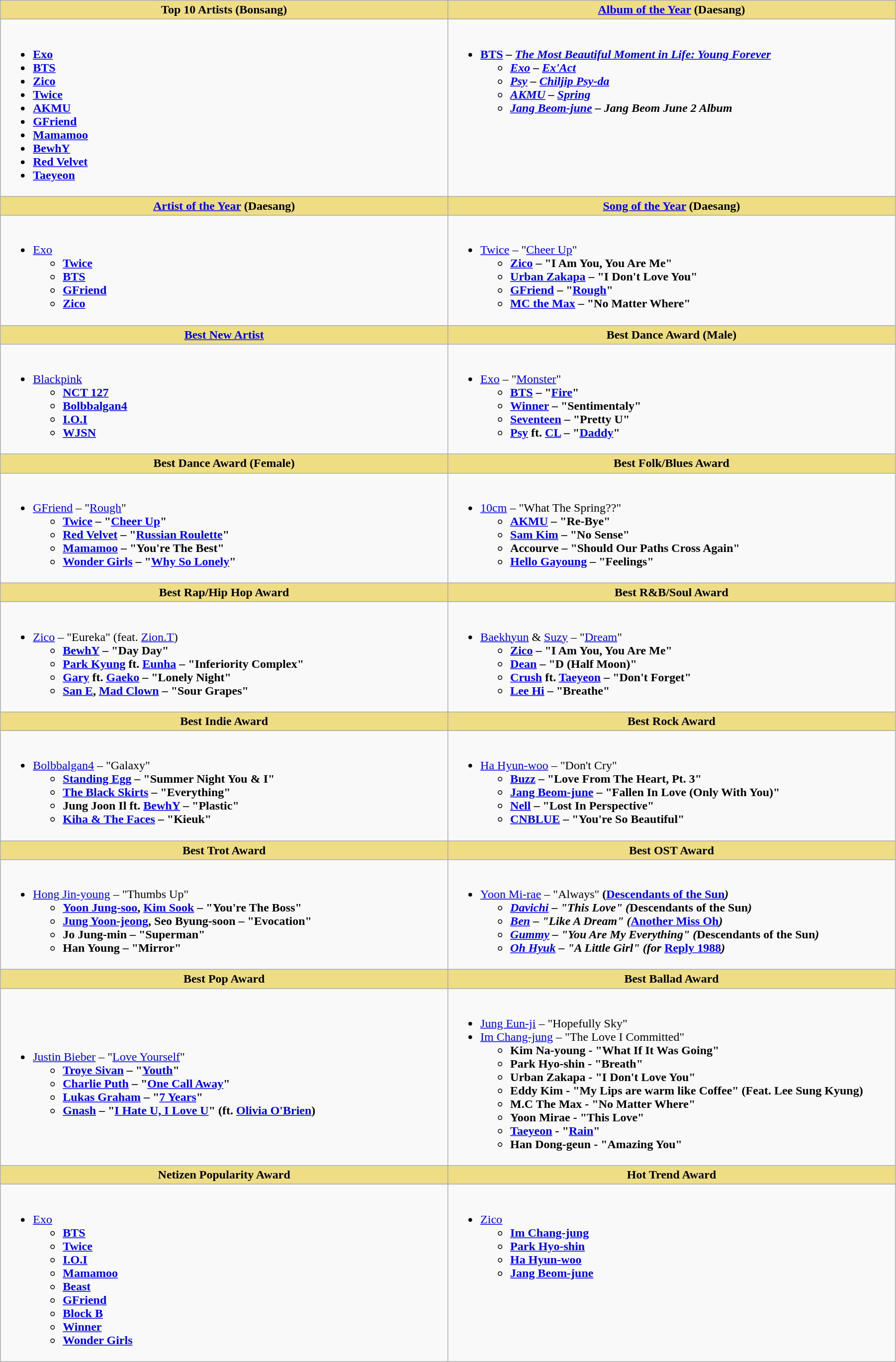<table class="wikitable" style="width:95%">
<tr>
<th style="background:#EEDD85; width=;"50%">Top 10 Artists (Bonsang)</th>
<th style="background:#EEDD85; width=;"50%"><a href='#'>Album of the Year</a> (Daesang)</th>
</tr>
<tr>
<td style="vertical-align:top"><br><ul><li><strong><a href='#'>Exo</a></strong></li><li><strong><a href='#'>BTS</a></strong></li><li><strong><a href='#'>Zico</a></strong></li><li><strong><a href='#'>Twice</a></strong></li><li><strong><a href='#'>AKMU</a></strong></li><li><strong><a href='#'>GFriend</a></strong></li><li><strong><a href='#'>Mamamoo</a></strong></li><li><strong><a href='#'>BewhY</a></strong></li><li><strong><a href='#'>Red Velvet</a></strong></li><li><strong><a href='#'>Taeyeon</a></strong></li></ul></td>
<td style="vertical-align:top"><br><ul><li><strong><a href='#'>BTS</a> – <em><a href='#'>The Most Beautiful Moment in Life: Young Forever</a><strong><em><ul><li><a href='#'>Exo</a> – </em><a href='#'>Ex'Act</a><em></li><li><a href='#'>Psy</a> – </em><a href='#'>Chiljip Psy-da</a><em></li><li><a href='#'>AKMU</a> – </em><a href='#'>Spring</a><em></li><li><a href='#'>Jang Beom-june</a> – </em>Jang Beom June 2 Album<em></li></ul></li></ul></td>
</tr>
<tr>
<th scope="col" style="background:#EEDD82; width:50%"><a href='#'>Artist of the Year</a> (Daesang)</th>
<th scope="col" style="background:#EEDD82; width:50%"><a href='#'>Song of the Year</a> (Daesang)</th>
</tr>
<tr>
<td style="vertical-align:top"><br><ul><li></strong><a href='#'>Exo</a><strong><ul><li><a href='#'>Twice</a></li><li><a href='#'>BTS</a></li><li><a href='#'>GFriend</a></li><li><a href='#'>Zico</a></li></ul></li></ul></td>
<td style="vertical-align:top"><br><ul><li></strong><a href='#'>Twice</a> – "<a href='#'>Cheer Up</a>"<strong><ul><li><a href='#'>Zico</a> – "I Am You, You Are Me"</li><li><a href='#'>Urban Zakapa</a> – "I Don't Love You"</li><li><a href='#'>GFriend</a> – "<a href='#'>Rough</a>"</li><li><a href='#'>MC the Max</a> – "No Matter Where"</li></ul></li></ul></td>
</tr>
<tr>
<th scope="col" style="background:#EEDD82; width:50%"><a href='#'>Best New Artist</a></th>
<th scope="col" style="background:#EEDD82; width:50%">Best Dance Award (Male)</th>
</tr>
<tr>
<td style="vertical-align:top"><br><ul><li></strong><a href='#'>Blackpink</a><strong><ul><li><a href='#'>NCT 127</a></li><li><a href='#'>Bolbbalgan4</a></li><li><a href='#'>I.O.I</a></li><li><a href='#'>WJSN</a></li></ul></li></ul></td>
<td style="vertical-align:top"><br><ul><li><a href='#'></strong>Exo<strong></a> </strong>– "<a href='#'>Monster</a>"<strong><ul><li><a href='#'>BTS</a> – "<a href='#'>Fire</a>"</li><li><a href='#'>Winner</a> – "Sentimentaly"</li><li><a href='#'>Seventeen</a> – "Pretty U"</li><li><a href='#'>Psy</a> ft. <a href='#'>CL</a> – "<a href='#'>Daddy</a>"</li></ul></li></ul></td>
</tr>
<tr>
<th scope="col" style="background:#EEDD82; width:50%">Best Dance Award (Female)</th>
<th scope="col" style="background:#EEDD82; width:50%">Best Folk/Blues Award</th>
</tr>
<tr>
<td style="vertical-align:top"><br><ul><li></strong><a href='#'>GFriend</a> – "<a href='#'>Rough</a>"<strong><ul><li><a href='#'>Twice</a> – "<a href='#'>Cheer Up</a>"</li><li><a href='#'>Red Velvet</a> – "<a href='#'>Russian Roulette</a>"</li><li><a href='#'>Mamamoo</a> – "You're The Best"</li><li><a href='#'>Wonder Girls</a> – "<a href='#'>Why So Lonely</a>"</li></ul></li></ul></td>
<td style="vertical-align:top"><br><ul><li></strong><a href='#'>10cm</a> – "What The Spring??"<strong><ul><li><a href='#'>AKMU</a> – "Re-Bye"</li><li><a href='#'>Sam Kim</a> – "No Sense"</li><li>Accourve – "Should Our Paths Cross Again"</li><li><a href='#'>Hello Gayoung</a> – "Feelings"</li></ul></li></ul></td>
</tr>
<tr>
<th style="background:#EEDD85; width=;"50%">Best Rap/Hip Hop Award</th>
<th style="background:#EEDD85; width=;"50%">Best R&B/Soul Award</th>
</tr>
<tr>
<td><br><ul><li></strong><a href='#'>Zico</a> – "Eureka" (feat. <a href='#'>Zion.T</a>)<strong><ul><li><a href='#'>BewhY</a> – "Day Day"</li><li><a href='#'>Park Kyung</a> ft. <a href='#'>Eunha</a> – "Inferiority Complex"</li><li><a href='#'>Gary</a> ft. <a href='#'>Gaeko</a> – "Lonely Night"</li><li><a href='#'>San E</a>, <a href='#'>Mad Clown</a> – "Sour Grapes"</li></ul></li></ul></td>
<td><br><ul><li></strong><a href='#'>Baekhyun</a> & <a href='#'>Suzy</a> – "<a href='#'>Dream</a>"<strong><ul><li><a href='#'>Zico</a> – "I Am You, You Are Me"</li><li><a href='#'>Dean</a> – "D (Half Moon)"</li><li><a href='#'>Crush</a> ft. <a href='#'>Taeyeon</a> – "Don't Forget"</li><li><a href='#'>Lee Hi</a> – "Breathe"</li></ul></li></ul></td>
</tr>
<tr>
<th style="background:#EEDD85; width=;"50%">Best Indie Award</th>
<th style="background:#EEDD85; width=;"50%">Best Rock Award</th>
</tr>
<tr>
<td><br><ul><li></strong><a href='#'>Bolbbalgan4</a> – "Galaxy"<strong><ul><li><a href='#'>Standing Egg</a> – "Summer Night You & I"</li><li><a href='#'>The Black Skirts</a> – "Everything"</li><li>Jung Joon Il ft. <a href='#'>BewhY</a> – "Plastic"</li><li><a href='#'>Kiha & The Faces</a> – "Kieuk"</li></ul></li></ul></td>
<td><br><ul><li></strong><a href='#'>Ha Hyun-woo</a> – "Don't Cry"<strong><ul><li><a href='#'>Buzz</a> – "Love From The Heart, Pt. 3"</li><li><a href='#'>Jang Beom-june</a> – "Fallen In Love (Only With You)"</li><li><a href='#'>Nell</a> – "Lost In Perspective"</li><li><a href='#'>CNBLUE</a> – "You're So Beautiful"</li></ul></li></ul></td>
</tr>
<tr>
<th style="background:#EEDD85; width=;"50%">Best Trot Award</th>
<th style="background:#EEDD85; width=;"50%">Best OST Award</th>
</tr>
<tr>
<td><br><ul><li></strong><a href='#'>Hong Jin-young</a> – "Thumbs Up"<strong><ul><li><a href='#'>Yoon Jung-soo</a>, <a href='#'>Kim Sook</a> – "You're The Boss"</li><li><a href='#'>Jung Yoon-jeong</a>, Seo Byung-soon – "Evocation"</li><li>Jo Jung-min – "Superman"</li><li>Han Young – "Mirror"</li></ul></li></ul></td>
<td><br><ul><li></strong><a href='#'>Yoon Mi-rae</a> – "Always"<strong> (</em><a href='#'>Descendants of the Sun</a><em>)<ul><li><a href='#'>Davichi</a> – "This Love" (</em>Descendants of the Sun<em>)</li><li><a href='#'>Ben</a> – "Like A Dream" (</em><a href='#'>Another Miss Oh</a><em>)</li><li><a href='#'>Gummy</a> – "You Are My Everything" (</em>Descendants of the Sun<em>)</li><li><a href='#'>Oh Hyuk</a> – "A Little Girl" (for </em><a href='#'>Reply 1988</a><em>)</li></ul></li></ul></td>
</tr>
<tr>
<th style="background:#EEDD85; width=;"50%">Best Pop Award</th>
<th style="background:#EEDD85; width=;"50%">Best Ballad Award</th>
</tr>
<tr>
<td><br><ul><li></strong><a href='#'>Justin Bieber</a> – "<a href='#'>Love Yourself</a>"<strong><ul><li><a href='#'>Troye Sivan</a> – "<a href='#'>Youth</a>"</li><li><a href='#'>Charlie Puth</a> – "<a href='#'>One Call Away</a>"</li><li><a href='#'>Lukas Graham</a> – "<a href='#'>7 Years</a>"</li><li><a href='#'>Gnash</a> – "<a href='#'>I Hate U, I Love U</a>" (ft. <a href='#'>Olivia O'Brien</a>)</li></ul></li></ul></td>
<td style="vertical-align:top"><br><ul><li></strong><a href='#'>Jung Eun-ji</a> – "Hopefully Sky"<strong></li><li></strong><a href='#'>Im Chang-jung</a> – "The Love I Committed"<strong><ul><li>Kim Na-young - "What If It Was Going"</li><li>Park Hyo-shin - "Breath"</li><li>Urban Zakapa - "I Don't Love You"</li><li>Eddy Kim - "My Lips are warm like Coffee" (Feat. Lee Sung Kyung)</li><li>M.C The Max - "No Matter Where"</li><li>Yoon Mirae - "This Love"</li><li><a href='#'>Taeyeon</a> - "<a href='#'>Rain</a>"</li><li>Han Dong-geun - "Amazing You"</li></ul></li></ul></td>
</tr>
<tr>
<th style="background:#EEDD85; width=;"50%">Netizen Popularity Award</th>
<th style="background:#EEDD85; width=;"50%">Hot Trend Award</th>
</tr>
<tr>
<td><br><ul><li></strong><a href='#'>Exo</a><strong><ul><li><a href='#'>BTS</a></li><li><a href='#'>Twice</a></li><li><a href='#'>I.O.I</a></li><li><a href='#'>Mamamoo</a></li><li><a href='#'>Beast</a></li><li><a href='#'>GFriend</a></li><li><a href='#'>Block B</a></li><li><a href='#'>Winner</a></li><li><a href='#'>Wonder Girls</a></li></ul></li></ul></td>
<td valign="top"><br><ul><li></strong><a href='#'>Zico</a><strong><ul><li><a href='#'>Im Chang-jung</a></li><li><a href='#'>Park Hyo-shin</a></li><li><a href='#'>Ha Hyun-woo</a></li><li><a href='#'>Jang Beom-june</a></li></ul></li></ul></td>
</tr>
</table>
